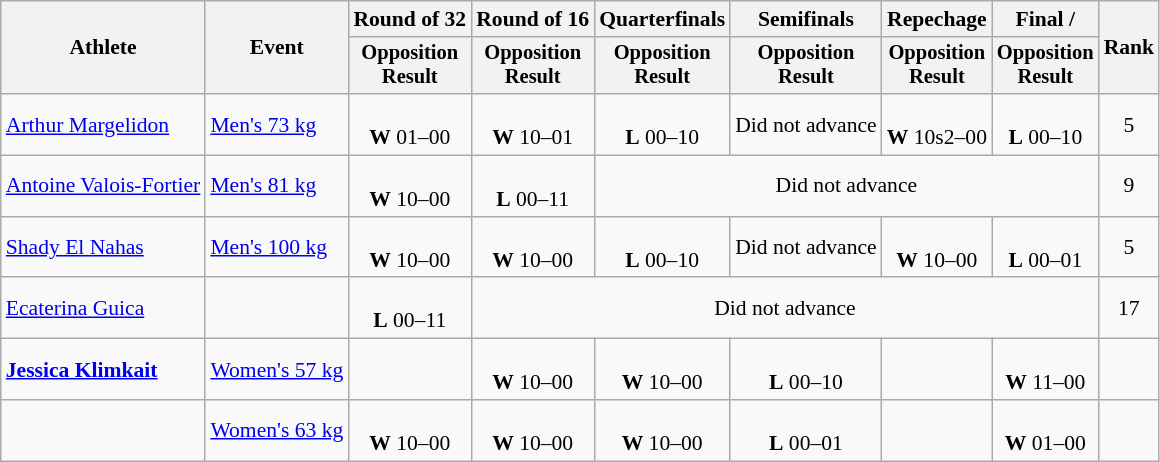<table class=wikitable style=font-size:90%;text-align:center>
<tr>
<th rowspan=2>Athlete</th>
<th rowspan=2>Event</th>
<th>Round of 32</th>
<th>Round of 16</th>
<th>Quarterfinals</th>
<th>Semifinals</th>
<th>Repechage</th>
<th>Final / </th>
<th rowspan=2>Rank</th>
</tr>
<tr style=font-size:95%>
<th>Opposition<br>Result</th>
<th>Opposition<br>Result</th>
<th>Opposition<br>Result</th>
<th>Opposition<br>Result</th>
<th>Opposition<br>Result</th>
<th>Opposition<br>Result</th>
</tr>
<tr>
<td align=left><a href='#'>Arthur Margelidon</a></td>
<td align=left><a href='#'>Men's 73 kg</a></td>
<td><br><strong>W</strong> 01–00</td>
<td><br><strong>W</strong> 10–01</td>
<td><br><strong>L</strong> 00–10</td>
<td>Did not advance</td>
<td><br><strong>W</strong> 10s2–00</td>
<td><br><strong>L</strong> 00–10</td>
<td>5</td>
</tr>
<tr>
<td align=left><a href='#'>Antoine Valois-Fortier</a></td>
<td align=left><a href='#'>Men's 81 kg</a></td>
<td><br><strong>W</strong> 10–00</td>
<td><br><strong>L</strong> 00–11</td>
<td colspan=4>Did not advance</td>
<td>9</td>
</tr>
<tr>
<td align=left><a href='#'>Shady El Nahas</a></td>
<td align=left><a href='#'>Men's 100 kg</a></td>
<td><br><strong>W</strong> 10–00</td>
<td><br><strong>W</strong> 10–00</td>
<td><br><strong>L</strong> 00–10</td>
<td>Did not advance</td>
<td><br><strong>W</strong> 10–00</td>
<td><br><strong>L</strong> 00–01</td>
<td>5</td>
</tr>
<tr>
<td align=left><a href='#'>Ecaterina Guica</a></td>
<td align=left></td>
<td><br><strong>L</strong> 00–11</td>
<td colspan=5>Did not advance</td>
<td>17</td>
</tr>
<tr>
<td align=left><strong><a href='#'>Jessica Klimkait</a></strong></td>
<td align=left><a href='#'>Women's 57 kg</a></td>
<td></td>
<td><br><strong>W</strong> 10–00</td>
<td><br><strong>W</strong> 10–00</td>
<td><br><strong>L</strong> 00–10</td>
<td></td>
<td><br><strong>W</strong> 11–00</td>
<td></td>
</tr>
<tr>
<td align=left><strong></strong></td>
<td align=left><a href='#'>Women's 63 kg</a></td>
<td><br><strong>W</strong> 10–00</td>
<td><br><strong>W</strong> 10–00</td>
<td><br><strong>W</strong> 10–00</td>
<td><br><strong>L</strong> 00–01</td>
<td></td>
<td><br><strong>W</strong> 01–00</td>
<td></td>
</tr>
</table>
